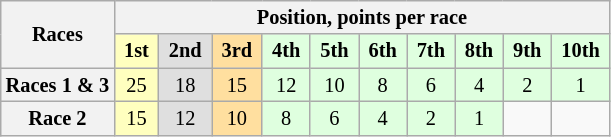<table class="wikitable" style="font-size: 85%;">
<tr>
<th rowspan=2>Races</th>
<th colspan=10>Position, points per race</th>
</tr>
<tr>
<td style="background:#ffffbf;"> <strong>1st</strong> </td>
<td style="background:#dfdfdf;"> <strong>2nd</strong> </td>
<td style="background:#ffdf9f;"> <strong>3rd</strong> </td>
<td style="background:#dfffdf;"> <strong>4th</strong> </td>
<td style="background:#dfffdf;"> <strong>5th</strong> </td>
<td style="background:#dfffdf;"> <strong>6th</strong> </td>
<td style="background:#dfffdf;"> <strong>7th</strong> </td>
<td style="background:#dfffdf;"> <strong>8th</strong> </td>
<td style="background:#dfffdf;"> <strong>9th</strong> </td>
<td style="background:#dfffdf;"> <strong>10th</strong> </td>
</tr>
<tr align="center">
<th>Races 1 & 3</th>
<td style="background:#ffffbf;">25</td>
<td style="background:#dfdfdf;">18</td>
<td style="background:#ffdf9f;">15</td>
<td style="background:#dfffdf;">12</td>
<td style="background:#dfffdf;">10</td>
<td style="background:#dfffdf;">8</td>
<td style="background:#dfffdf;">6</td>
<td style="background:#dfffdf;">4</td>
<td style="background:#dfffdf;">2</td>
<td style="background:#dfffdf;">1</td>
</tr>
<tr align="center">
<th>Race 2</th>
<td style="background:#ffffbf;">15</td>
<td style="background:#dfdfdf;">12</td>
<td style="background:#ffdf9f;">10</td>
<td style="background:#dfffdf;">8</td>
<td style="background:#dfffdf;">6</td>
<td style="background:#dfffdf;">4</td>
<td style="background:#dfffdf;">2</td>
<td style="background:#dfffdf;">1</td>
<td></td>
<td></td>
</tr>
</table>
